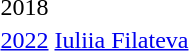<table>
<tr>
<td align=center>2018</td>
<td> </td>
<td> </td>
<td> </td>
</tr>
<tr>
<td align=center><a href='#'>2022</a></td>
<td> <a href='#'>Iuliia Filateva</a></td>
<td> </td>
<td> </td>
</tr>
</table>
